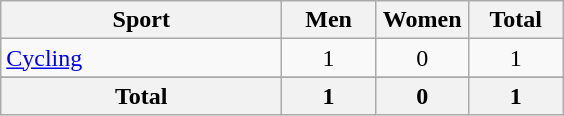<table class="wikitable sortable" style="text-align:center;">
<tr>
<th width=180>Sport</th>
<th width=55>Men</th>
<th width=55>Women</th>
<th width=55>Total</th>
</tr>
<tr>
<td align=left><a href='#'>Cycling</a></td>
<td>1</td>
<td>0</td>
<td>1</td>
</tr>
<tr>
</tr>
<tr class="sortbottom">
<th>Total</th>
<th>1</th>
<th>0</th>
<th>1</th>
</tr>
</table>
